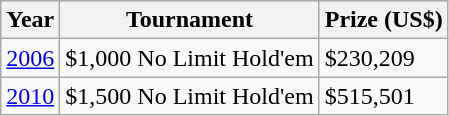<table class="wikitable">
<tr>
<th>Year</th>
<th>Tournament</th>
<th>Prize (US$)</th>
</tr>
<tr>
<td><a href='#'>2006</a></td>
<td>$1,000 No Limit Hold'em</td>
<td>$230,209</td>
</tr>
<tr>
<td><a href='#'>2010</a></td>
<td>$1,500 No Limit Hold'em</td>
<td>$515,501</td>
</tr>
</table>
